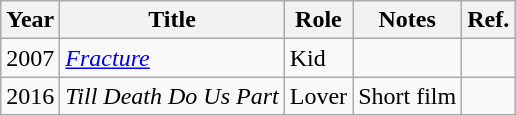<table class="wikitable">
<tr>
<th>Year</th>
<th>Title</th>
<th>Role</th>
<th>Notes</th>
<th>Ref.</th>
</tr>
<tr>
<td>2007</td>
<td><a href='#'><em>Fracture</em></a></td>
<td>Kid</td>
<td></td>
<td></td>
</tr>
<tr>
<td>2016</td>
<td><em>Till Death Do Us Part</em></td>
<td>Lover</td>
<td>Short film</td>
<td></td>
</tr>
</table>
